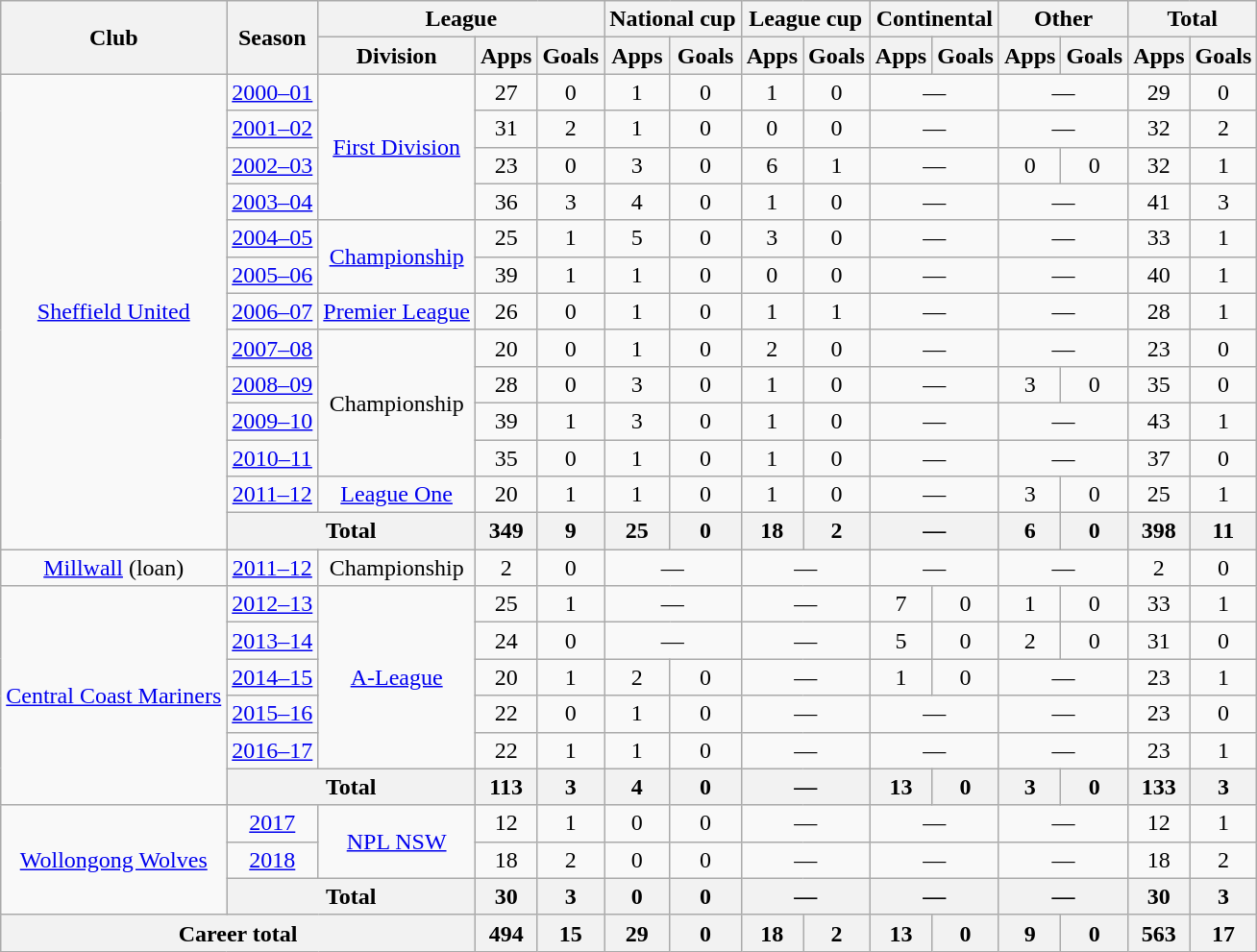<table class="wikitable" style="text-align: center;">
<tr>
<th rowspan="2">Club</th>
<th rowspan="2">Season</th>
<th colspan="3">League</th>
<th colspan="2">National cup</th>
<th colspan="2">League cup</th>
<th colspan="2">Continental</th>
<th colspan="2">Other</th>
<th colspan="2">Total</th>
</tr>
<tr>
<th>Division</th>
<th>Apps</th>
<th>Goals</th>
<th>Apps</th>
<th>Goals</th>
<th>Apps</th>
<th>Goals</th>
<th>Apps</th>
<th>Goals</th>
<th>Apps</th>
<th>Goals</th>
<th>Apps</th>
<th>Goals</th>
</tr>
<tr>
<td rowspan="13"><a href='#'>Sheffield United</a></td>
<td><a href='#'>2000–01</a></td>
<td rowspan="4"><a href='#'>First Division</a></td>
<td>27</td>
<td>0</td>
<td>1</td>
<td>0</td>
<td>1</td>
<td>0</td>
<td colspan="2">—</td>
<td colspan="2">—</td>
<td>29</td>
<td>0</td>
</tr>
<tr>
<td><a href='#'>2001–02</a></td>
<td>31</td>
<td>2</td>
<td>1</td>
<td>0</td>
<td>0</td>
<td>0</td>
<td colspan="2">—</td>
<td colspan="2">—</td>
<td>32</td>
<td>2</td>
</tr>
<tr>
<td><a href='#'>2002–03</a></td>
<td>23</td>
<td>0</td>
<td>3</td>
<td>0</td>
<td>6</td>
<td>1</td>
<td colspan="2">—</td>
<td>0</td>
<td>0</td>
<td>32</td>
<td>1</td>
</tr>
<tr>
<td><a href='#'>2003–04</a></td>
<td>36</td>
<td>3</td>
<td>4</td>
<td>0</td>
<td>1</td>
<td>0</td>
<td colspan="2">—</td>
<td colspan="2">—</td>
<td>41</td>
<td>3</td>
</tr>
<tr>
<td><a href='#'>2004–05</a></td>
<td rowspan="2"><a href='#'>Championship</a></td>
<td>25</td>
<td>1</td>
<td>5</td>
<td>0</td>
<td>3</td>
<td>0</td>
<td colspan="2">—</td>
<td colspan="2">—</td>
<td>33</td>
<td>1</td>
</tr>
<tr>
<td><a href='#'>2005–06</a></td>
<td>39</td>
<td>1</td>
<td>1</td>
<td>0</td>
<td>0</td>
<td>0</td>
<td colspan="2">—</td>
<td colspan="2">—</td>
<td>40</td>
<td>1</td>
</tr>
<tr>
<td><a href='#'>2006–07</a></td>
<td><a href='#'>Premier League</a></td>
<td>26</td>
<td>0</td>
<td>1</td>
<td>0</td>
<td>1</td>
<td>1</td>
<td colspan="2">—</td>
<td colspan="2">—</td>
<td>28</td>
<td>1</td>
</tr>
<tr>
<td><a href='#'>2007–08</a></td>
<td rowspan="4">Championship</td>
<td>20</td>
<td>0</td>
<td>1</td>
<td>0</td>
<td>2</td>
<td>0</td>
<td colspan="2">—</td>
<td colspan="2">—</td>
<td>23</td>
<td>0</td>
</tr>
<tr>
<td><a href='#'>2008–09</a></td>
<td>28</td>
<td>0</td>
<td>3</td>
<td>0</td>
<td>1</td>
<td>0</td>
<td colspan="2">—</td>
<td>3</td>
<td>0</td>
<td>35</td>
<td>0</td>
</tr>
<tr>
<td><a href='#'>2009–10</a></td>
<td>39</td>
<td>1</td>
<td>3</td>
<td>0</td>
<td>1</td>
<td>0</td>
<td colspan="2">—</td>
<td colspan="2">—</td>
<td>43</td>
<td>1</td>
</tr>
<tr>
<td><a href='#'>2010–11</a></td>
<td>35</td>
<td>0</td>
<td>1</td>
<td>0</td>
<td>1</td>
<td>0</td>
<td colspan="2">—</td>
<td colspan="2">—</td>
<td>37</td>
<td>0</td>
</tr>
<tr>
<td><a href='#'>2011–12</a></td>
<td><a href='#'>League One</a></td>
<td>20</td>
<td>1</td>
<td>1</td>
<td>0</td>
<td>1</td>
<td>0</td>
<td colspan="2">—</td>
<td>3</td>
<td>0</td>
<td>25</td>
<td>1</td>
</tr>
<tr>
<th colspan="2">Total</th>
<th>349</th>
<th>9</th>
<th>25</th>
<th>0</th>
<th>18</th>
<th>2</th>
<th colspan="2">—</th>
<th>6</th>
<th>0</th>
<th>398</th>
<th>11</th>
</tr>
<tr>
<td><a href='#'>Millwall</a> (loan)</td>
<td><a href='#'>2011–12</a></td>
<td>Championship</td>
<td>2</td>
<td>0</td>
<td colspan="2">—</td>
<td colspan="2">—</td>
<td colspan="2">—</td>
<td colspan="2">—</td>
<td>2</td>
<td>0</td>
</tr>
<tr>
<td rowspan="6"><a href='#'>Central Coast Mariners</a></td>
<td><a href='#'>2012–13</a></td>
<td rowspan="5"><a href='#'>A-League</a></td>
<td>25</td>
<td>1</td>
<td colspan="2">—</td>
<td colspan="2">—</td>
<td>7</td>
<td>0</td>
<td>1</td>
<td>0</td>
<td>33</td>
<td>1</td>
</tr>
<tr>
<td><a href='#'>2013–14</a></td>
<td>24</td>
<td>0</td>
<td colspan="2">—</td>
<td colspan="2">—</td>
<td>5</td>
<td>0</td>
<td>2</td>
<td>0</td>
<td>31</td>
<td>0</td>
</tr>
<tr>
<td><a href='#'>2014–15</a></td>
<td>20</td>
<td>1</td>
<td>2</td>
<td>0</td>
<td colspan="2">—</td>
<td>1</td>
<td>0</td>
<td colspan="2">—</td>
<td>23</td>
<td>1</td>
</tr>
<tr>
<td><a href='#'>2015–16</a></td>
<td>22</td>
<td>0</td>
<td>1</td>
<td>0</td>
<td colspan="2">—</td>
<td colspan="2">—</td>
<td colspan="2">—</td>
<td>23</td>
<td>0</td>
</tr>
<tr>
<td><a href='#'>2016–17</a></td>
<td>22</td>
<td>1</td>
<td>1</td>
<td>0</td>
<td colspan="2">—</td>
<td colspan="2">—</td>
<td colspan="2">—</td>
<td>23</td>
<td>1</td>
</tr>
<tr>
<th colspan="2">Total</th>
<th>113</th>
<th>3</th>
<th>4</th>
<th>0</th>
<th colspan="2">—</th>
<th>13</th>
<th>0</th>
<th>3</th>
<th>0</th>
<th>133</th>
<th>3</th>
</tr>
<tr>
<td rowspan="3"><a href='#'>Wollongong Wolves</a></td>
<td><a href='#'>2017</a></td>
<td rowspan="2"><a href='#'>NPL NSW</a></td>
<td>12</td>
<td>1</td>
<td>0</td>
<td>0</td>
<td colspan="2">—</td>
<td colspan="2">—</td>
<td colspan="2">—</td>
<td>12</td>
<td>1</td>
</tr>
<tr>
<td><a href='#'>2018</a></td>
<td>18</td>
<td>2</td>
<td>0</td>
<td>0</td>
<td colspan="2">—</td>
<td colspan="2">—</td>
<td colspan="2">—</td>
<td>18</td>
<td>2</td>
</tr>
<tr>
<th colspan="2">Total</th>
<th>30</th>
<th>3</th>
<th>0</th>
<th>0</th>
<th colspan="2">—</th>
<th colspan="2">—</th>
<th colspan="2">—</th>
<th>30</th>
<th>3</th>
</tr>
<tr>
<th colspan="3">Career total</th>
<th>494</th>
<th>15</th>
<th>29</th>
<th>0</th>
<th>18</th>
<th>2</th>
<th>13</th>
<th>0</th>
<th>9</th>
<th>0</th>
<th>563</th>
<th>17</th>
</tr>
</table>
